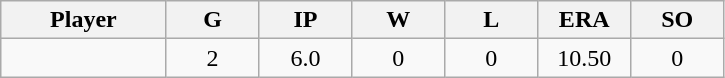<table class="wikitable sortable">
<tr>
<th bgcolor="#DDDDFF" width="16%">Player</th>
<th bgcolor="#DDDDFF" width="9%">G</th>
<th bgcolor="#DDDDFF" width="9%">IP</th>
<th bgcolor="#DDDDFF" width="9%">W</th>
<th bgcolor="#DDDDFF" width="9%">L</th>
<th bgcolor="#DDDDFF" width="9%">ERA</th>
<th bgcolor="#DDDDFF" width="9%">SO</th>
</tr>
<tr align="center">
<td></td>
<td>2</td>
<td>6.0</td>
<td>0</td>
<td>0</td>
<td>10.50</td>
<td>0</td>
</tr>
</table>
